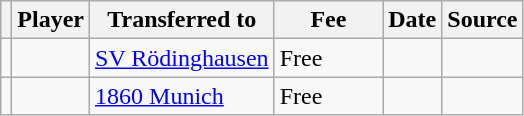<table class="wikitable plainrowheaders sortable">
<tr>
<th></th>
<th scope="col">Player</th>
<th>Transferred to</th>
<th style="width: 65px;">Fee</th>
<th scope="col">Date</th>
<th scope="col">Source</th>
</tr>
<tr>
<td align="center"></td>
<td></td>
<td> <a href='#'>SV Rödinghausen</a></td>
<td>Free</td>
<td></td>
<td></td>
</tr>
<tr>
<td align="center"></td>
<td></td>
<td> <a href='#'>1860 Munich</a></td>
<td>Free</td>
<td></td>
<td></td>
</tr>
</table>
